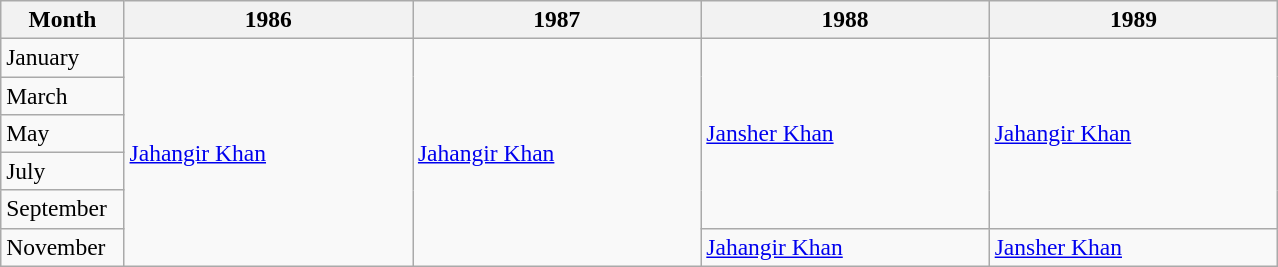<table class=wikitable style="font-size:98%;">
<tr>
<th style="width:75px;">Month</th>
<th style="width:185px;">1986</th>
<th style="width:185px;">1987</th>
<th style="width:185px;">1988</th>
<th style="width:185px;">1989</th>
</tr>
<tr>
<td>January</td>
<td style="text-align:left;" rowspan="6"> <a href='#'>Jahangir Khan</a></td>
<td style="text-align:left;" rowspan="6"> <a href='#'>Jahangir Khan</a></td>
<td style="text-align:left;" rowspan="5"> <a href='#'>Jansher Khan</a></td>
<td style="text-align:left;" rowspan="5"> <a href='#'>Jahangir Khan</a></td>
</tr>
<tr>
<td>March</td>
</tr>
<tr>
<td>May</td>
</tr>
<tr>
<td>July</td>
</tr>
<tr>
<td>September</td>
</tr>
<tr>
<td>November</td>
<td> <a href='#'>Jahangir Khan</a></td>
<td> <a href='#'>Jansher Khan</a></td>
</tr>
</table>
